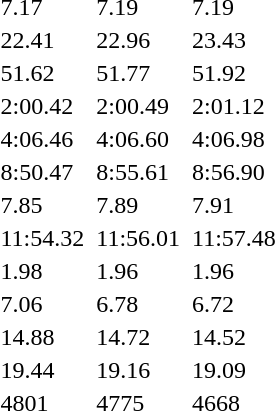<table>
<tr>
<td></td>
<td></td>
<td>7.17</td>
<td></td>
<td>7.19</td>
<td></td>
<td>7.19</td>
</tr>
<tr>
<td></td>
<td></td>
<td>22.41</td>
<td></td>
<td>22.96</td>
<td></td>
<td>23.43</td>
</tr>
<tr>
<td></td>
<td></td>
<td>51.62</td>
<td></td>
<td>51.77</td>
<td></td>
<td>51.92</td>
</tr>
<tr>
<td></td>
<td></td>
<td>2:00.42</td>
<td></td>
<td>2:00.49</td>
<td></td>
<td>2:01.12</td>
</tr>
<tr>
<td></td>
<td></td>
<td>4:06.46</td>
<td></td>
<td>4:06.60</td>
<td></td>
<td>4:06.98</td>
</tr>
<tr>
<td></td>
<td></td>
<td>8:50.47</td>
<td></td>
<td>8:55.61</td>
<td></td>
<td>8:56.90</td>
</tr>
<tr>
<td></td>
<td></td>
<td>7.85</td>
<td></td>
<td>7.89</td>
<td></td>
<td>7.91</td>
</tr>
<tr>
<td></td>
<td></td>
<td>11:54.32</td>
<td></td>
<td>11:56.01</td>
<td></td>
<td>11:57.48</td>
</tr>
<tr>
<td></td>
<td></td>
<td>1.98</td>
<td></td>
<td>1.96</td>
<td></td>
<td>1.96 </td>
</tr>
<tr>
<td></td>
<td></td>
<td>7.06</td>
<td></td>
<td>6.78</td>
<td></td>
<td>6.72</td>
</tr>
<tr>
<td></td>
<td></td>
<td>14.88</td>
<td></td>
<td>14.72</td>
<td></td>
<td>14.52</td>
</tr>
<tr>
<td></td>
<td></td>
<td>19.44</td>
<td></td>
<td>19.16</td>
<td></td>
<td>19.09</td>
</tr>
<tr>
<td></td>
<td></td>
<td>4801</td>
<td></td>
<td>4775 </td>
<td></td>
<td>4668</td>
</tr>
</table>
